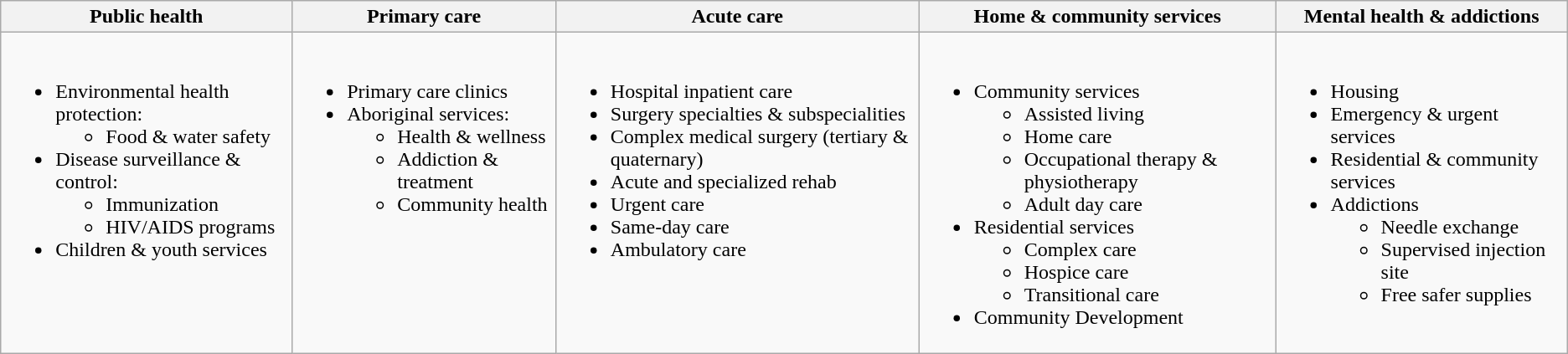<table class="wikitable" border="1">
<tr>
<th>Public health</th>
<th>Primary care</th>
<th>Acute care</th>
<th>Home & community services</th>
<th>Mental health & addictions</th>
</tr>
<tr valign="top">
<td><br><ul><li>Environmental health protection:<ul><li>Food & water safety</li></ul></li><li>Disease surveillance & control:<ul><li>Immunization</li><li>HIV/AIDS programs</li></ul></li><li>Children & youth services</li></ul></td>
<td><br><ul><li>Primary care clinics</li><li>Aboriginal services:<ul><li>Health & wellness</li><li>Addiction & treatment</li><li>Community health</li></ul></li></ul></td>
<td><br><ul><li>Hospital inpatient care</li><li>Surgery specialties & subspecialities</li><li>Complex medical surgery (tertiary & quaternary)</li><li>Acute and specialized rehab</li><li>Urgent care</li><li>Same-day care</li><li>Ambulatory care</li></ul></td>
<td><br><ul><li>Community services<ul><li>Assisted living</li><li>Home care</li><li>Occupational therapy & physiotherapy</li><li>Adult day care</li></ul></li><li>Residential services<ul><li>Complex care</li><li>Hospice care</li><li>Transitional care</li></ul></li><li>Community Development</li></ul></td>
<td><br><ul><li>Housing</li><li>Emergency & urgent services</li><li>Residential & community services</li><li>Addictions<ul><li>Needle exchange</li><li>Supervised injection site</li><li>Free safer supplies</li></ul></li></ul></td>
</tr>
</table>
